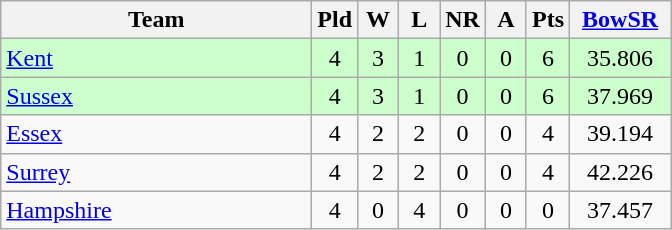<table class="wikitable" style="text-align: center;">
<tr>
<th width=200>Team</th>
<th width=20>Pld</th>
<th width=20>W</th>
<th width=20>L</th>
<th width=20>NR</th>
<th width=20>A</th>
<th width=20>Pts</th>
<th width=60><a href='#'>BowSR</a></th>
</tr>
<tr bgcolor="#ccffcc">
<td align=left><a href='#'>Kent</a></td>
<td>4</td>
<td>3</td>
<td>1</td>
<td>0</td>
<td>0</td>
<td>6</td>
<td>35.806</td>
</tr>
<tr bgcolor="#ccffcc">
<td align=left><a href='#'>Sussex</a></td>
<td>4</td>
<td>3</td>
<td>1</td>
<td>0</td>
<td>0</td>
<td>6</td>
<td>37.969</td>
</tr>
<tr>
<td align=left><a href='#'>Essex</a></td>
<td>4</td>
<td>2</td>
<td>2</td>
<td>0</td>
<td>0</td>
<td>4</td>
<td>39.194</td>
</tr>
<tr>
<td align=left><a href='#'>Surrey</a></td>
<td>4</td>
<td>2</td>
<td>2</td>
<td>0</td>
<td>0</td>
<td>4</td>
<td>42.226</td>
</tr>
<tr>
<td align=left><a href='#'>Hampshire</a></td>
<td>4</td>
<td>0</td>
<td>4</td>
<td>0</td>
<td>0</td>
<td>0</td>
<td>37.457</td>
</tr>
</table>
